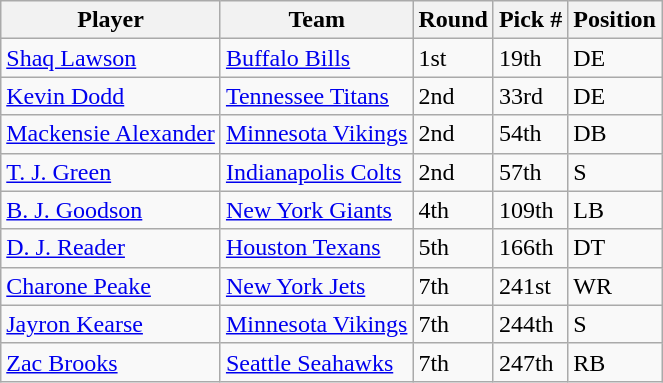<table class="wikitable">
<tr>
<th>Player</th>
<th>Team</th>
<th>Round</th>
<th>Pick #</th>
<th>Position</th>
</tr>
<tr>
<td><a href='#'>Shaq Lawson</a></td>
<td><a href='#'>Buffalo Bills</a></td>
<td>1st</td>
<td>19th</td>
<td>DE</td>
</tr>
<tr>
<td><a href='#'>Kevin Dodd</a></td>
<td><a href='#'>Tennessee Titans</a></td>
<td>2nd</td>
<td>33rd</td>
<td>DE</td>
</tr>
<tr>
<td><a href='#'>Mackensie Alexander</a></td>
<td><a href='#'>Minnesota Vikings</a></td>
<td>2nd</td>
<td>54th</td>
<td>DB</td>
</tr>
<tr>
<td><a href='#'>T. J. Green</a></td>
<td><a href='#'>Indianapolis Colts</a></td>
<td>2nd</td>
<td>57th</td>
<td>S</td>
</tr>
<tr>
<td><a href='#'>B. J. Goodson</a></td>
<td><a href='#'>New York Giants</a></td>
<td>4th</td>
<td>109th</td>
<td>LB</td>
</tr>
<tr>
<td><a href='#'>D. J. Reader</a></td>
<td><a href='#'>Houston Texans</a></td>
<td>5th</td>
<td>166th</td>
<td>DT</td>
</tr>
<tr>
<td><a href='#'>Charone Peake</a></td>
<td><a href='#'>New York Jets</a></td>
<td>7th</td>
<td>241st</td>
<td>WR</td>
</tr>
<tr>
<td><a href='#'>Jayron Kearse</a></td>
<td><a href='#'>Minnesota Vikings</a></td>
<td>7th</td>
<td>244th</td>
<td>S</td>
</tr>
<tr>
<td><a href='#'>Zac Brooks</a></td>
<td><a href='#'>Seattle Seahawks</a></td>
<td>7th</td>
<td>247th</td>
<td>RB</td>
</tr>
</table>
